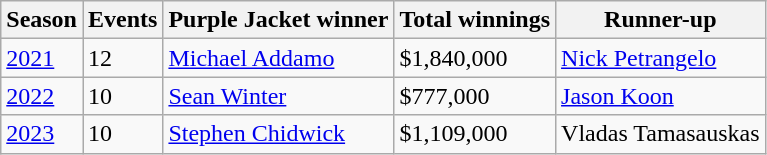<table class="wikitable sortable">
<tr>
<th>Season</th>
<th>Events</th>
<th>Purple Jacket winner</th>
<th>Total winnings</th>
<th>Runner-up</th>
</tr>
<tr>
<td><a href='#'>2021</a></td>
<td>12</td>
<td> <a href='#'>Michael Addamo</a></td>
<td>$1,840,000</td>
<td> <a href='#'>Nick Petrangelo</a></td>
</tr>
<tr>
<td><a href='#'>2022</a></td>
<td>10</td>
<td> <a href='#'>Sean Winter</a></td>
<td>$777,000</td>
<td> <a href='#'>Jason Koon</a></td>
</tr>
<tr>
<td><a href='#'>2023</a></td>
<td>10</td>
<td> <a href='#'>Stephen Chidwick</a></td>
<td>$1,109,000</td>
<td> Vladas Tamasauskas</td>
</tr>
</table>
